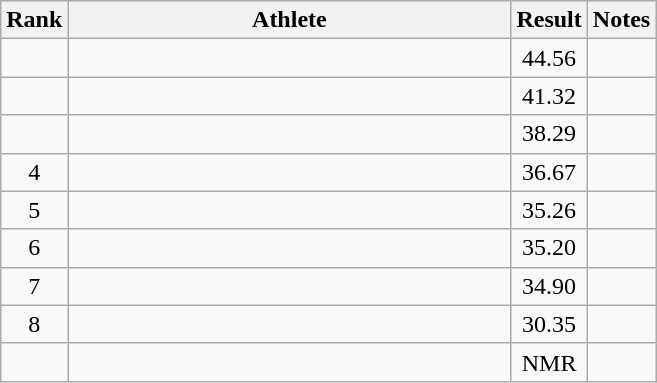<table class="wikitable" style="text-align:center">
<tr>
<th>Rank</th>
<th Style="width:18em">Athlete</th>
<th>Result</th>
<th>Notes</th>
</tr>
<tr>
<td></td>
<td style="text-align:left"></td>
<td>44.56</td>
<td></td>
</tr>
<tr>
<td></td>
<td style="text-align:left"></td>
<td>41.32</td>
<td></td>
</tr>
<tr>
<td></td>
<td style="text-align:left"></td>
<td>38.29</td>
<td></td>
</tr>
<tr>
<td>4</td>
<td style="text-align:left"></td>
<td>36.67</td>
<td></td>
</tr>
<tr>
<td>5</td>
<td style="text-align:left"></td>
<td>35.26</td>
<td></td>
</tr>
<tr>
<td>6</td>
<td style="text-align:left"></td>
<td>35.20</td>
<td></td>
</tr>
<tr>
<td>7</td>
<td style="text-align:left"></td>
<td>34.90</td>
<td></td>
</tr>
<tr>
<td>8</td>
<td style="text-align:left"></td>
<td>30.35</td>
<td></td>
</tr>
<tr>
<td></td>
<td style="text-align:left"></td>
<td>NMR</td>
<td></td>
</tr>
</table>
